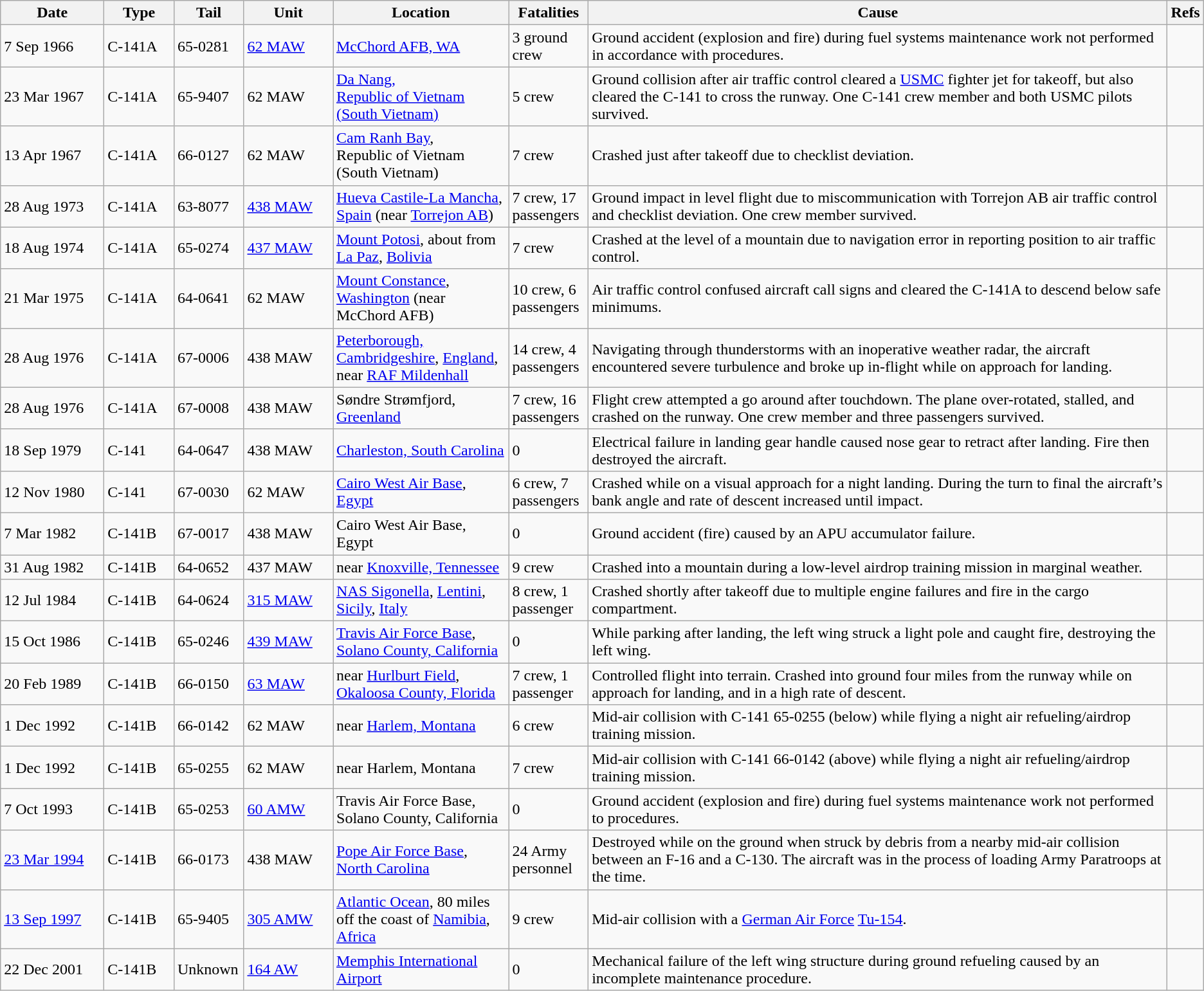<table class="wikitable" style="max-width">
<tr>
<th scope="col" style="width: 100px;">Date</th>
<th scope="col" style="width: 65px;">Type</th>
<th scope="col" style="width: 65px;">Tail</th>
<th scope="col" style="width: 85px;">Unit</th>
<th scope="col" style="width: 175px;">Location</th>
<th scope="col" style="width: 75px;">Fatalities</th>
<th>Cause</th>
<th>Refs</th>
</tr>
<tr>
<td>7 Sep 1966</td>
<td>C-141A</td>
<td>65-0281</td>
<td><a href='#'>62 MAW</a></td>
<td><a href='#'>McChord AFB, WA</a></td>
<td>3 ground crew</td>
<td>Ground accident (explosion and fire) during fuel systems maintenance work not performed in accordance with procedures.</td>
<td></td>
</tr>
<tr>
<td>23 Mar 1967</td>
<td>C-141A</td>
<td>65-9407</td>
<td>62 MAW</td>
<td><a href='#'>Da Nang,<br>Republic of Vietnam<br>(South Vietnam)</a></td>
<td>5 crew</td>
<td>Ground collision after air traffic control cleared a <a href='#'>USMC</a> fighter jet for takeoff, but also cleared the C-141 to cross the runway. One C-141 crew member and both USMC pilots survived.</td>
<td></td>
</tr>
<tr>
<td>13 Apr 1967</td>
<td>C-141A</td>
<td>66-0127</td>
<td>62 MAW</td>
<td><a href='#'>Cam Ranh Bay</a>,<br>Republic of Vietnam<br>(South Vietnam)</td>
<td>7 crew</td>
<td>Crashed just after takeoff due to checklist deviation.</td>
<td></td>
</tr>
<tr>
<td>28 Aug 1973</td>
<td>C-141A</td>
<td>63-8077</td>
<td><a href='#'>438 MAW</a></td>
<td><a href='#'>Hueva Castile-La Mancha</a>, <a href='#'>Spain</a> (near <a href='#'>Torrejon AB</a>)</td>
<td>7 crew, 17 passengers</td>
<td>Ground impact in level flight due to miscommunication with Torrejon AB air traffic control and checklist deviation. One crew member survived.</td>
<td></td>
</tr>
<tr>
<td>18 Aug 1974</td>
<td>C-141A</td>
<td>65-0274</td>
<td><a href='#'>437 MAW</a></td>
<td><a href='#'>Mount Potosi</a>, about  from <a href='#'>La Paz</a>, <a href='#'>Bolivia</a></td>
<td>7 crew</td>
<td>Crashed at the  level of a  mountain due to navigation error in reporting position to air traffic control.</td>
<td></td>
</tr>
<tr>
<td>21 Mar 1975</td>
<td>C-141A</td>
<td>64-0641</td>
<td>62 MAW</td>
<td><a href='#'>Mount Constance</a>, <a href='#'>Washington</a> (near McChord AFB)</td>
<td>10 crew, 6 passengers</td>
<td>Air traffic control confused aircraft call signs and cleared the C-141A to descend below safe minimums.</td>
<td></td>
</tr>
<tr>
<td>28 Aug 1976</td>
<td>C-141A</td>
<td>67-0006</td>
<td>438 MAW</td>
<td><a href='#'>Peterborough, Cambridgeshire</a>, <a href='#'>England</a>, near <a href='#'>RAF Mildenhall</a></td>
<td>14 crew, 4 passengers</td>
<td>Navigating through thunderstorms with an inoperative weather radar, the aircraft encountered severe turbulence and broke up in-flight while on approach for landing.</td>
<td></td>
</tr>
<tr>
<td>28 Aug 1976</td>
<td>C-141A</td>
<td>67-0008</td>
<td>438 MAW</td>
<td>Søndre Strømfjord, <a href='#'>Greenland</a></td>
<td>7 crew, 16 passengers</td>
<td>Flight crew attempted a go around after touchdown. The plane over-rotated, stalled, and crashed on the runway. One crew member and three passengers survived.</td>
<td></td>
</tr>
<tr>
<td>18 Sep 1979</td>
<td>C-141</td>
<td>64-0647</td>
<td>438 MAW</td>
<td><a href='#'>Charleston, South Carolina</a></td>
<td>0</td>
<td>Electrical failure in landing gear handle caused nose gear to retract after landing. Fire then destroyed the aircraft.</td>
<td></td>
</tr>
<tr>
<td>12 Nov 1980</td>
<td>C-141</td>
<td>67-0030</td>
<td>62 MAW</td>
<td><a href='#'>Cairo West Air Base</a>, <a href='#'>Egypt</a></td>
<td>6 crew, 7 passengers</td>
<td>Crashed while on a visual approach for a night landing. During the turn to final the aircraft’s bank angle and rate of descent increased until impact.</td>
<td></td>
</tr>
<tr>
<td>7 Mar 1982</td>
<td>C-141B</td>
<td>67-0017</td>
<td>438 MAW</td>
<td>Cairo West Air Base, Egypt</td>
<td>0</td>
<td>Ground accident (fire) caused by an APU accumulator failure.</td>
<td></td>
</tr>
<tr>
<td>31 Aug 1982</td>
<td>C-141B</td>
<td>64-0652</td>
<td>437 MAW</td>
<td>near <a href='#'>Knoxville, Tennessee</a></td>
<td>9 crew</td>
<td>Crashed into a mountain during a low-level airdrop training mission in marginal weather.</td>
<td></td>
</tr>
<tr>
<td>12 Jul 1984</td>
<td>C-141B</td>
<td>64-0624</td>
<td><a href='#'>315 MAW</a></td>
<td><a href='#'>NAS Sigonella</a>, <a href='#'>Lentini</a>, <a href='#'>Sicily</a>, <a href='#'>Italy</a></td>
<td>8 crew, 1 passenger</td>
<td>Crashed shortly after takeoff due to multiple engine failures and fire in the cargo compartment.</td>
<td></td>
</tr>
<tr>
<td>15 Oct 1986</td>
<td>C-141B</td>
<td>65-0246</td>
<td><a href='#'>439 MAW</a></td>
<td><a href='#'>Travis Air Force Base</a>, <a href='#'>Solano County, California</a></td>
<td>0</td>
<td>While parking after landing, the left wing struck a light pole and caught fire, destroying the left wing.</td>
<td></td>
</tr>
<tr>
<td>20 Feb 1989</td>
<td>C-141B</td>
<td>66-0150</td>
<td><a href='#'>63 MAW</a></td>
<td>near <a href='#'>Hurlburt Field</a>, <a href='#'>Okaloosa County, Florida</a></td>
<td>7 crew, 1 passenger</td>
<td>Controlled flight into terrain. Crashed into ground four miles from the runway while on approach for landing, and in a high rate of descent.</td>
<td></td>
</tr>
<tr>
<td>1 Dec 1992</td>
<td>C-141B</td>
<td>66-0142</td>
<td>62 MAW</td>
<td>near <a href='#'>Harlem, Montana</a></td>
<td>6 crew</td>
<td>Mid-air collision with C-141 65-0255 (below) while flying a night air refueling/airdrop training mission.</td>
<td></td>
</tr>
<tr>
<td>1 Dec 1992</td>
<td>C-141B</td>
<td>65-0255</td>
<td>62 MAW</td>
<td>near Harlem, Montana</td>
<td>7 crew</td>
<td>Mid-air collision with C-141 66-0142 (above) while flying a night air refueling/airdrop training mission.</td>
<td></td>
</tr>
<tr>
<td>7 Oct 1993</td>
<td>C-141B</td>
<td>65-0253</td>
<td><a href='#'>60 AMW</a></td>
<td>Travis Air Force Base, Solano County, California</td>
<td>0</td>
<td>Ground accident (explosion and fire) during fuel systems maintenance work not performed to procedures.</td>
<td></td>
</tr>
<tr>
<td><a href='#'>23 Mar 1994</a></td>
<td>C-141B</td>
<td>66-0173</td>
<td>438 MAW</td>
<td><a href='#'>Pope Air Force Base</a>, <a href='#'>North Carolina</a></td>
<td>24 Army personnel</td>
<td>Destroyed while on the ground when struck by debris from a nearby mid-air collision between an F-16 and a C-130. The aircraft was in the process of loading Army Paratroops at the time.</td>
<td></td>
</tr>
<tr>
<td><a href='#'>13 Sep 1997</a></td>
<td>C-141B</td>
<td>65-9405</td>
<td><a href='#'>305 AMW</a></td>
<td><a href='#'>Atlantic Ocean</a>, 80 miles off the coast of <a href='#'>Namibia</a>, <a href='#'>Africa</a></td>
<td>9 crew</td>
<td>Mid-air collision with a <a href='#'>German Air Force</a> <a href='#'>Tu-154</a>.</td>
<td></td>
</tr>
<tr>
<td>22 Dec 2001</td>
<td>C-141B</td>
<td>Unknown</td>
<td><a href='#'>164 AW</a></td>
<td><a href='#'>Memphis International Airport</a></td>
<td>0</td>
<td>Mechanical failure of the left wing structure during ground refueling caused by an incomplete maintenance procedure.</td>
<td></td>
</tr>
</table>
